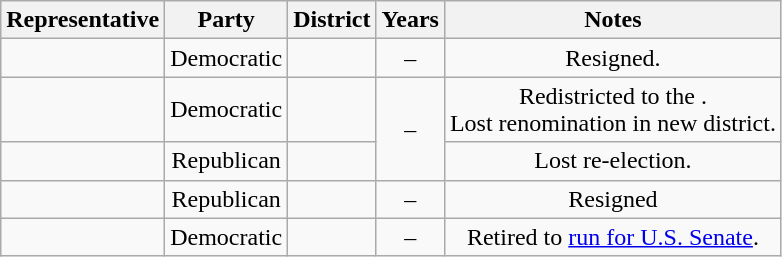<table class="wikitable sortable" style="text-align:center">
<tr valign=bottom>
<th>Representative</th>
<th>Party</th>
<th>District</th>
<th>Years</th>
<th>Notes</th>
</tr>
<tr>
<td align=left></td>
<td>Democratic</td>
<td></td>
<td nowrap> –<br></td>
<td>Resigned.</td>
</tr>
<tr>
<td align=left></td>
<td>Democratic</td>
<td></td>
<td rowspan="2" nowrap=""> –<br></td>
<td>Redistricted to the .<br>Lost renomination in new district.</td>
</tr>
<tr>
<td align=left></td>
<td>Republican</td>
<td></td>
<td>Lost re-election.</td>
</tr>
<tr>
<td align=left></td>
<td>Republican</td>
<td></td>
<td nowrap> –<br></td>
<td>Resigned</td>
</tr>
<tr>
<td align=left></td>
<td>Democratic</td>
<td></td>
<td nowrap> –<br></td>
<td>Retired to <a href='#'>run for U.S. Senate</a>.</td>
</tr>
</table>
